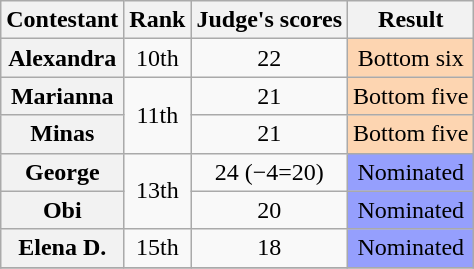<table class="wikitable sortable plainrowheaders" style="text-align:center;">
<tr>
<th scope="col">Contestant</th>
<th scope="col">Rank</th>
<th scope="col">Judge's scores</th>
<th scope="col">Result</th>
</tr>
<tr>
<th scope="row">Alexandra</th>
<td>10th</td>
<td>22</td>
<td style="background:#fdd5b1">Bottom six</td>
</tr>
<tr>
<th scope="row">Marianna</th>
<td rowspan="2">11th</td>
<td>21</td>
<td style="background:#fdd5b1">Bottom five</td>
</tr>
<tr>
<th scope="row">Minas</th>
<td>21</td>
<td style="background:#fdd5b1">Bottom five</td>
</tr>
<tr>
<th scope="row">George</th>
<td rowspan="2">13th</td>
<td>24 (−4=20)</td>
<td style="background:#959ffd">Nominated</td>
</tr>
<tr>
<th scope="row">Obi</th>
<td>20</td>
<td style="background:#959ffd">Nominated</td>
</tr>
<tr>
<th scope="row">Elena D.</th>
<td>15th</td>
<td>18</td>
<td style="background:#959ffd">Nominated</td>
</tr>
<tr>
</tr>
</table>
